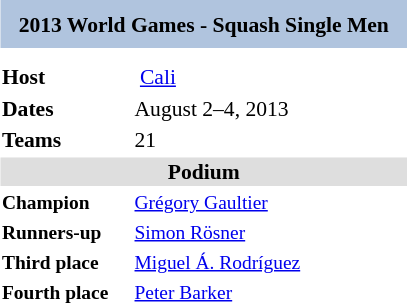<table class="toccolours" style="float: right; margin: 0 0 1em 1em; font-size: 90%;" width=275px>
<tr>
<td colspan="2" style="background: #B0C4DE; text-align: center;" height=30px><strong>2013 World Games -  Squash Single Men</strong></td>
</tr>
<tr>
<td colspan="2" style="text-align: center;"></td>
</tr>
<tr style="vertical-align:top;">
<td colspan=2></td>
</tr>
<tr style="vertical-align:top;">
<td><strong>Host</strong></td>
<td> <a href='#'>Cali</a></td>
</tr>
<tr style="vertical-align:top;">
<td><strong>Dates</strong></td>
<td>August 2–4, 2013</td>
</tr>
<tr style="vertical-align:top;">
<td width=90><strong>Teams</strong></td>
<td>21</td>
</tr>
<tr>
<td colspan="2" style="background: #dedede; text-align: center;"><strong>Podium</strong></td>
</tr>
<tr style="vertical-align:top;">
<td style=font-size:90% width=150> <strong>Champion</strong></td>
<td style=font-size:90% width=500> <a href='#'>Grégory Gaultier</a></td>
</tr>
<tr>
<td style=font-size:90% width=150> <strong>Runners-up</strong></td>
<td style=font-size:90% width=500> <a href='#'>Simon Rösner</a></td>
</tr>
<tr>
<td style=font-size:90% width=150> <strong>Third place</strong></td>
<td style=font-size:90% width=500> <a href='#'>Miguel Á. Rodríguez</a></td>
</tr>
<tr>
<td style=font-size:90% width=150><strong>Fourth place</strong></td>
<td style=font-size:90% width=500> <a href='#'>Peter Barker</a></td>
</tr>
</table>
